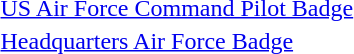<table>
<tr>
<td></td>
<td><a href='#'>US Air Force Command Pilot Badge</a></td>
</tr>
<tr>
<td></td>
<td><a href='#'>Headquarters Air Force Badge</a></td>
</tr>
<tr>
</tr>
</table>
